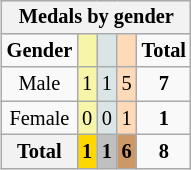<table class=wikitable style="font-size:85%; float:right">
<tr style="background:#efefef;">
<th colspan=5><strong>Medals by gender</strong></th>
</tr>
<tr align=center>
<td><strong>Gender</strong></td>
<td style="background:#f7f6a8;"></td>
<td style="background:#dce5e5;"></td>
<td style="background:#ffdab9;"></td>
<td><strong>Total</strong></td>
</tr>
<tr align=center>
<td>Male</td>
<td style="background:#F7F6A8;">1</td>
<td style="background:#DCE5E5;">1</td>
<td style="background:#FFDAB9;">5</td>
<td><strong>7</strong></td>
</tr>
<tr align=center>
<td>Female</td>
<td style="background:#F7F6A8;">0</td>
<td style="background:#DCE5E5;">0</td>
<td style="background:#FFDAB9;">1</td>
<td><strong>1</strong></td>
</tr>
<tr align=center>
<th><strong>Total</strong></th>
<td style="background:gold;"><strong>1</strong></td>
<td style="background:silver;"><strong>1</strong></td>
<td style="background:#c96;"><strong>6</strong></td>
<td><strong>8</strong></td>
</tr>
</table>
